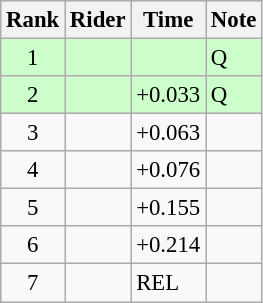<table class="wikitable" style="font-size:95%" style="text-align:center; width:35em;">
<tr>
<th>Rank</th>
<th>Rider</th>
<th>Time</th>
<th>Note</th>
</tr>
<tr bgcolor=ccffcc>
<td align=center>1</td>
<td align=left></td>
<td></td>
<td>Q</td>
</tr>
<tr bgcolor=ccffcc>
<td align=center>2</td>
<td align=left></td>
<td>+0.033</td>
<td>Q</td>
</tr>
<tr>
<td align=center>3</td>
<td align=left></td>
<td>+0.063</td>
<td></td>
</tr>
<tr>
<td align=center>4</td>
<td align=left></td>
<td>+0.076</td>
<td></td>
</tr>
<tr>
<td align=center>5</td>
<td align=left></td>
<td>+0.155</td>
<td></td>
</tr>
<tr>
<td align=center>6</td>
<td align=left></td>
<td>+0.214</td>
<td></td>
</tr>
<tr>
<td align=center>7</td>
<td align=left></td>
<td>REL</td>
<td></td>
</tr>
</table>
